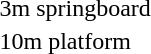<table>
<tr>
<td>3m springboard</td>
<td></td>
<td></td>
<td></td>
</tr>
<tr>
<td>10m platform</td>
<td></td>
<td></td>
<td></td>
</tr>
</table>
